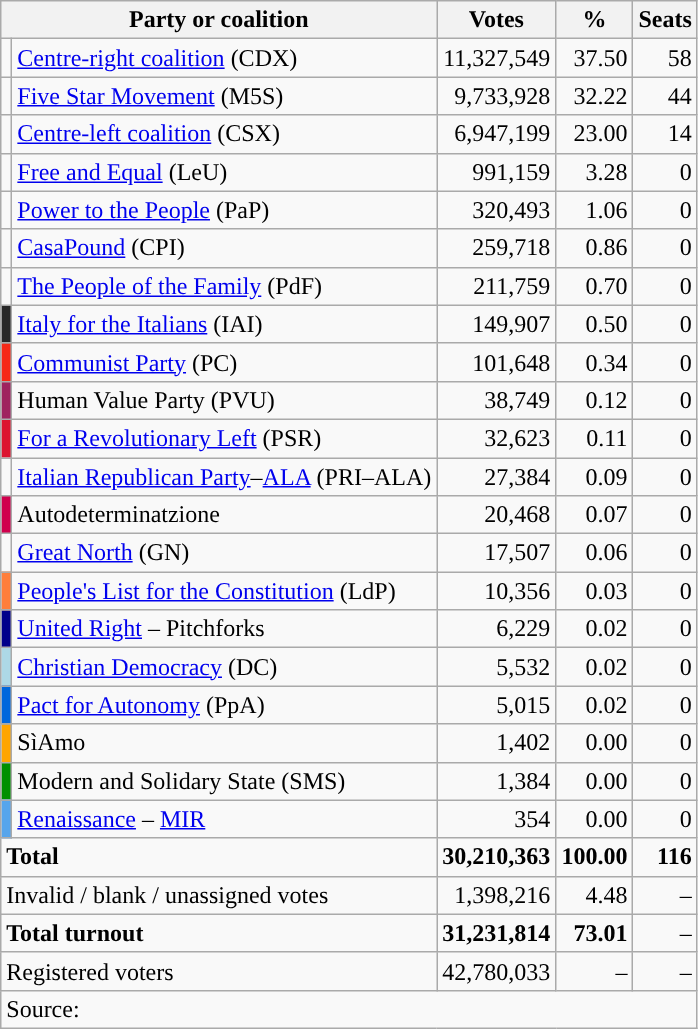<table class="wikitable" style="text-align:right">
<tr>
<th colspan=2>Party or coalition</th>
<th>Votes</th>
<th>%</th>
<th>Seats</th>
</tr>
<tr>
<td></td>
<td style="text-align:left;"><a href='#'>Centre-right coalition</a> (CDX)</td>
<td style="text-align:right;">11,327,549</td>
<td style="text-align:right;">37.50</td>
<td style="text-align:right;">58</td>
</tr>
<tr>
<td></td>
<td style="text-align:left;"><a href='#'>Five Star Movement</a> (M5S)</td>
<td style="text-align:right;">9,733,928</td>
<td style="text-align:right;">32.22</td>
<td style="text-align:right;">44</td>
</tr>
<tr>
<td></td>
<td style="text-align:left;"><a href='#'>Centre-left coalition</a> (CSX)</td>
<td style="text-align:right;">6,947,199</td>
<td style="text-align:right;">23.00</td>
<td style="text-align:right;">14</td>
</tr>
<tr>
<td></td>
<td style="text-align:left;"><a href='#'>Free and Equal</a> (LeU)</td>
<td style="text-align:right;">991,159</td>
<td style="text-align:right;">3.28</td>
<td style="text-align:right;">0</td>
</tr>
<tr>
<td></td>
<td style="text-align:left;"><a href='#'>Power to the People</a> (PaP)</td>
<td style="text-align:right;">320,493</td>
<td style="text-align:right;">1.06</td>
<td style="text-align:right;">0</td>
</tr>
<tr>
<td></td>
<td style="text-align:left;"><a href='#'>CasaPound</a> (CPI)</td>
<td style="text-align:right;">259,718</td>
<td style="text-align:right;">0.86</td>
<td style="text-align:right;">0</td>
</tr>
<tr>
<td style="background:"></td>
<td style="text-align:left;"><a href='#'>The People of the Family</a> (PdF)</td>
<td style="text-align:right;">211,759</td>
<td style="text-align:right;">0.70</td>
<td style="text-align:right;">0</td>
</tr>
<tr>
<td style="background:#282828;"></td>
<td style="text-align:left;"><a href='#'>Italy for the Italians</a> (IAI)</td>
<td style="text-align:right;">149,907</td>
<td style="text-align:right;">0.50</td>
<td style="text-align:right;">0</td>
</tr>
<tr>
<td style="background:#f62817;"></td>
<td style="text-align:left;"><a href='#'>Communist Party</a> (PC)</td>
<td style="text-align:right;">101,648</td>
<td style="text-align:right;">0.34</td>
<td style="text-align:right;">0</td>
</tr>
<tr>
<td style="background:#9F235F;"></td>
<td style="text-align:left;">Human Value Party (PVU)</td>
<td style="text-align:right;">38,749</td>
<td style="text-align:right;">0.12</td>
<td style="text-align:right;">0</td>
</tr>
<tr>
<td style="background:#dc142f;"></td>
<td style="text-align:left;"><a href='#'>For a Revolutionary Left</a> (PSR)</td>
<td style="text-align:right;">32,623</td>
<td style="text-align:right;">0.11</td>
<td style="text-align:right;">0</td>
</tr>
<tr>
<td></td>
<td style="text-align:left;"><a href='#'>Italian Republican Party</a>–<a href='#'>ALA</a> (PRI–ALA)</td>
<td style="text-align:right;">27,384</td>
<td style="text-align:right;">0.09</td>
<td style="text-align:right;">0</td>
</tr>
<tr>
<td style="background:#D0004D;"></td>
<td style="text-align:left;">Autodeterminatzione</td>
<td style="text-align:right;">20,468</td>
<td style="text-align:right;">0.07</td>
<td style="text-align:right;">0</td>
</tr>
<tr>
<td style="background:"></td>
<td style="text-align:left;"><a href='#'>Great North</a> (GN)</td>
<td style="text-align:right;">17,507</td>
<td style="text-align:right;">0.06</td>
<td style="text-align:right;">0</td>
</tr>
<tr>
<td style="background:#ff7e3b;"></td>
<td style="text-align:left;"><a href='#'>People's List for the Constitution</a> (LdP)</td>
<td style="text-align:right;">10,356</td>
<td style="text-align:right;">0.03</td>
<td style="text-align:right;">0</td>
</tr>
<tr>
<td style="background:darkblue;"></td>
<td style="text-align:left;"><a href='#'>United Right</a> – Pitchforks</td>
<td style="text-align:right;">6,229</td>
<td style="text-align:right;">0.02</td>
<td style="text-align:right;">0</td>
</tr>
<tr>
<td style="background:lightblue;"></td>
<td style="text-align:left;"><a href='#'>Christian Democracy</a> (DC)</td>
<td style="text-align:right;">5,532</td>
<td style="text-align:right;">0.02</td>
<td style="text-align:right;">0</td>
</tr>
<tr>
<td style="background:#0067DC;"></td>
<td style="text-align:left;"><a href='#'>Pact for Autonomy</a> (PpA)</td>
<td style="text-align:right;">5,015</td>
<td style="text-align:right;">0.02</td>
<td style="text-align:right;">0</td>
</tr>
<tr>
<td style="background:orange;"></td>
<td style="text-align:left;">SìAmo</td>
<td style="text-align:right;">1,402</td>
<td style="text-align:right;">0.00</td>
<td style="text-align:right;">0</td>
</tr>
<tr>
<td style="background:#009000;"></td>
<td style="text-align:left;">Modern and Solidary State (SMS)</td>
<td style="text-align:right;">1,384</td>
<td style="text-align:right;">0.00</td>
<td style="text-align:right;">0</td>
</tr>
<tr>
<td style="background:#56A5EC;"></td>
<td style="text-align:left;"><a href='#'>Renaissance</a> – <a href='#'>MIR</a></td>
<td style="text-align:right;">354</td>
<td style="text-align:right;">0.00</td>
<td style="text-align:right;">0</td>
</tr>
<tr>
<td style="text-align:left;" colspan="2"><strong>Total</strong></td>
<td style="text-align:right;"><strong>30,210,363</strong></td>
<td style="text-align:right;"><strong>100.00</strong></td>
<td style="text-align:right;"><strong>116</strong></td>
</tr>
<tr>
<td style="text-align:left;" colspan="2">Invalid / blank / unassigned votes</td>
<td>1,398,216</td>
<td>4.48</td>
<td>–</td>
</tr>
<tr>
<td style="text-align:left;" colspan="2"><strong>Total turnout</strong></td>
<td><strong>31,231,814</strong></td>
<td><strong>73.01</strong></td>
<td>–</td>
</tr>
<tr>
<td style="text-align:left;" colspan="2">Registered voters</td>
<td>42,780,033</td>
<td>–</td>
<td>–</td>
</tr>
<tr>
<td style="text-align:left;" colspan="7">Source: </td>
</tr>
</table>
